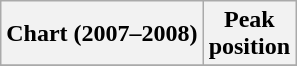<table class="wikitable sortable">
<tr>
<th align="left">Chart (2007–2008)</th>
<th align="center">Peak<br>position</th>
</tr>
<tr>
</tr>
</table>
